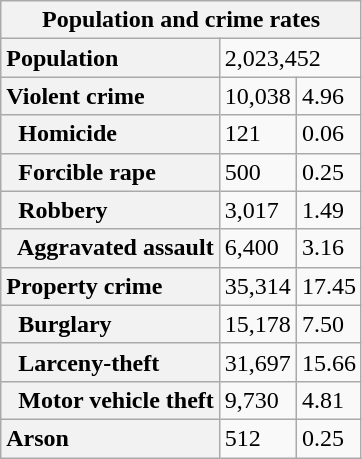<table class="wikitable collapsible collapsed">
<tr>
<th colspan="3">Population and crime rates</th>
</tr>
<tr>
<th scope="row" style="text-align: left;">Population</th>
<td colspan="2">2,023,452</td>
</tr>
<tr>
<th scope="row" style="text-align: left;">Violent crime</th>
<td>10,038</td>
<td>4.96</td>
</tr>
<tr>
<th scope="row" style="text-align: left;">  Homicide</th>
<td>121</td>
<td>0.06</td>
</tr>
<tr>
<th scope="row" style="text-align: left;">  Forcible rape</th>
<td>500</td>
<td>0.25</td>
</tr>
<tr>
<th scope="row" style="text-align: left;">  Robbery</th>
<td>3,017</td>
<td>1.49</td>
</tr>
<tr>
<th scope="row" style="text-align: left;">  Aggravated assault</th>
<td>6,400</td>
<td>3.16</td>
</tr>
<tr>
<th scope="row" style="text-align: left;">Property crime</th>
<td>35,314</td>
<td>17.45</td>
</tr>
<tr>
<th scope="row" style="text-align: left;">  Burglary</th>
<td>15,178</td>
<td>7.50</td>
</tr>
<tr>
<th scope="row" style="text-align: left;">  Larceny-theft</th>
<td>31,697</td>
<td>15.66</td>
</tr>
<tr>
<th scope="row" style="text-align: left;">  Motor vehicle theft</th>
<td>9,730</td>
<td>4.81</td>
</tr>
<tr>
<th scope="row" style="text-align: left;">Arson</th>
<td>512</td>
<td>0.25</td>
</tr>
</table>
